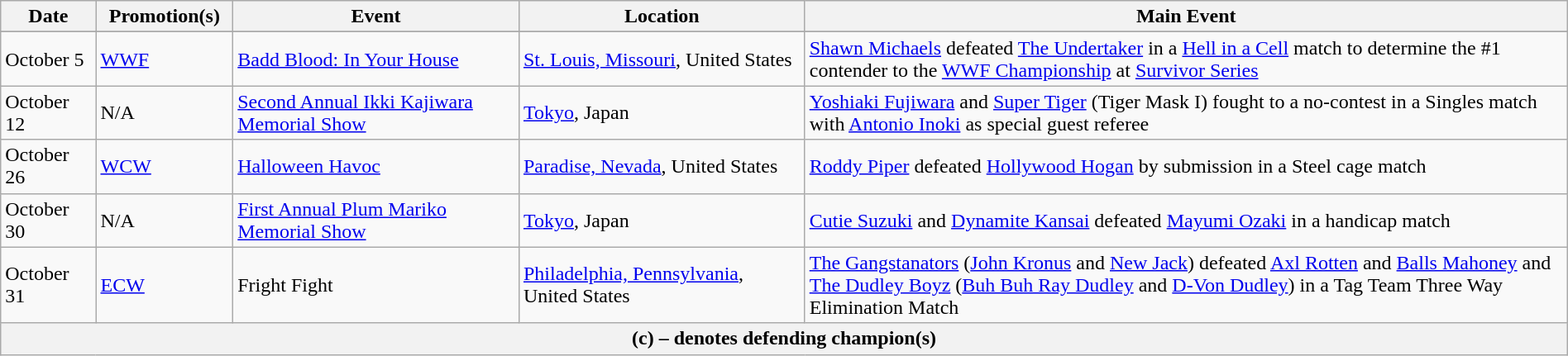<table class="wikitable" style="width:100%;">
<tr>
<th width="5%">Date</th>
<th width="5%">Promotion(s)</th>
<th style="width:15%;">Event</th>
<th style="width:15%;">Location</th>
<th style="width:40%;">Main Event</th>
</tr>
<tr style="width:20%;" |Notes>
</tr>
<tr>
<td>October 5</td>
<td><a href='#'>WWF</a></td>
<td><a href='#'>Badd Blood: In Your House</a></td>
<td><a href='#'>St. Louis, Missouri</a>, United States</td>
<td><a href='#'>Shawn Michaels</a> defeated <a href='#'>The Undertaker</a> in a <a href='#'>Hell in a Cell</a> match to determine the #1 contender to the <a href='#'>WWF Championship</a> at <a href='#'>Survivor Series</a></td>
</tr>
<tr>
<td>October 12</td>
<td>N/A</td>
<td><a href='#'>Second Annual Ikki Kajiwara Memorial Show</a></td>
<td><a href='#'>Tokyo</a>, Japan</td>
<td><a href='#'>Yoshiaki Fujiwara</a> and <a href='#'>Super Tiger</a> (Tiger Mask I) fought to a no-contest in a Singles match with <a href='#'>Antonio Inoki</a> as special guest referee</td>
</tr>
<tr>
<td>October 26</td>
<td><a href='#'>WCW</a></td>
<td><a href='#'>Halloween Havoc</a></td>
<td><a href='#'>Paradise, Nevada</a>, United States</td>
<td><a href='#'>Roddy Piper</a> defeated <a href='#'>Hollywood Hogan</a> by submission in a Steel cage match</td>
</tr>
<tr>
<td>October 30</td>
<td>N/A</td>
<td><a href='#'>First Annual Plum Mariko Memorial Show</a></td>
<td><a href='#'>Tokyo</a>, Japan</td>
<td><a href='#'>Cutie Suzuki</a> and <a href='#'>Dynamite Kansai</a> defeated <a href='#'>Mayumi Ozaki</a> in a handicap match</td>
</tr>
<tr>
<td>October 31</td>
<td><a href='#'>ECW</a></td>
<td>Fright Fight</td>
<td><a href='#'>Philadelphia, Pennsylvania</a>, United States</td>
<td><a href='#'>The Gangstanators</a> (<a href='#'>John Kronus</a> and <a href='#'>New Jack</a>) defeated <a href='#'>Axl Rotten</a> and <a href='#'>Balls Mahoney</a> and <a href='#'>The Dudley Boyz</a> (<a href='#'>Buh Buh Ray Dudley</a> and <a href='#'>D-Von Dudley</a>) in a Tag Team Three Way Elimination Match</td>
</tr>
<tr>
<th colspan="6">(c) – denotes defending champion(s)</th>
</tr>
</table>
